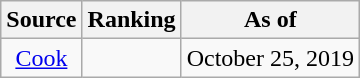<table class="wikitable" style="text-align:center">
<tr>
<th>Source</th>
<th>Ranking</th>
<th>As of</th>
</tr>
<tr>
<td><a href='#'>Cook</a></td>
<td></td>
<td>October 25, 2019</td>
</tr>
</table>
